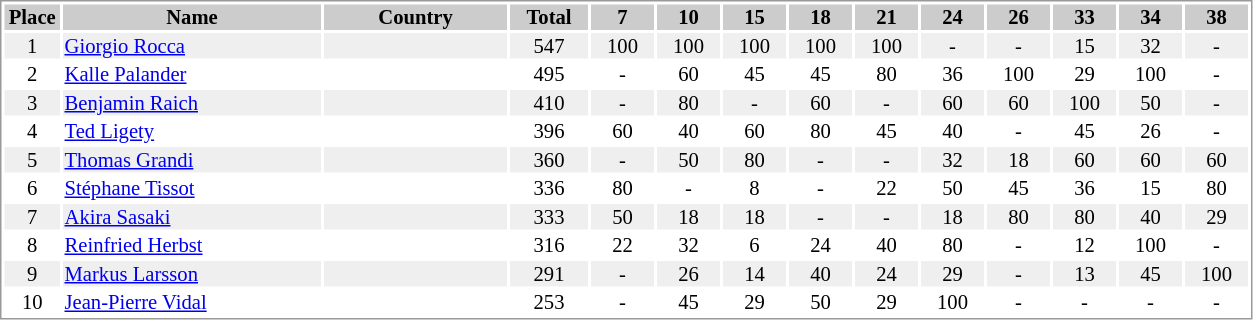<table border="0" style="border: 1px solid #999; background-color:#FFFFFF; text-align:center; font-size:86%; line-height:15px;">
<tr align="center" bgcolor="#CCCCCC">
<th width=35>Place</th>
<th width=170>Name</th>
<th width=120>Country</th>
<th width=50>Total</th>
<th width=40>7</th>
<th width=40>10</th>
<th width=40>15</th>
<th width=40>18</th>
<th width=40>21</th>
<th width=40>24</th>
<th width=40>26</th>
<th width=40>33</th>
<th width=40>34</th>
<th width=40>38</th>
</tr>
<tr bgcolor="#EFEFEF">
<td>1</td>
<td align="left"><a href='#'>Giorgio Rocca</a></td>
<td align="left"></td>
<td>547</td>
<td>100</td>
<td>100</td>
<td>100</td>
<td>100</td>
<td>100</td>
<td>-</td>
<td>-</td>
<td>15</td>
<td>32</td>
<td>-</td>
</tr>
<tr>
<td>2</td>
<td align="left"><a href='#'>Kalle Palander</a></td>
<td align="left"></td>
<td>495</td>
<td>-</td>
<td>60</td>
<td>45</td>
<td>45</td>
<td>80</td>
<td>36</td>
<td>100</td>
<td>29</td>
<td>100</td>
<td>-</td>
</tr>
<tr bgcolor="#EFEFEF">
<td>3</td>
<td align="left"><a href='#'>Benjamin Raich</a></td>
<td align="left"></td>
<td>410</td>
<td>-</td>
<td>80</td>
<td>-</td>
<td>60</td>
<td>-</td>
<td>60</td>
<td>60</td>
<td>100</td>
<td>50</td>
<td>-</td>
</tr>
<tr>
<td>4</td>
<td align="left"><a href='#'>Ted Ligety</a></td>
<td align="left"></td>
<td>396</td>
<td>60</td>
<td>40</td>
<td>60</td>
<td>80</td>
<td>45</td>
<td>40</td>
<td>-</td>
<td>45</td>
<td>26</td>
<td>-</td>
</tr>
<tr bgcolor="#EFEFEF">
<td>5</td>
<td align="left"><a href='#'>Thomas Grandi</a></td>
<td align="left"></td>
<td>360</td>
<td>-</td>
<td>50</td>
<td>80</td>
<td>-</td>
<td>-</td>
<td>32</td>
<td>18</td>
<td>60</td>
<td>60</td>
<td>60</td>
</tr>
<tr>
<td>6</td>
<td align="left"><a href='#'>Stéphane Tissot</a></td>
<td align="left"></td>
<td>336</td>
<td>80</td>
<td>-</td>
<td>8</td>
<td>-</td>
<td>22</td>
<td>50</td>
<td>45</td>
<td>36</td>
<td>15</td>
<td>80</td>
</tr>
<tr bgcolor="#EFEFEF">
<td>7</td>
<td align="left"><a href='#'>Akira Sasaki</a></td>
<td align="left"></td>
<td>333</td>
<td>50</td>
<td>18</td>
<td>18</td>
<td>-</td>
<td>-</td>
<td>18</td>
<td>80</td>
<td>80</td>
<td>40</td>
<td>29</td>
</tr>
<tr>
<td>8</td>
<td align="left"><a href='#'>Reinfried Herbst</a></td>
<td align="left"></td>
<td>316</td>
<td>22</td>
<td>32</td>
<td>6</td>
<td>24</td>
<td>40</td>
<td>80</td>
<td>-</td>
<td>12</td>
<td>100</td>
<td>-</td>
</tr>
<tr bgcolor="#EFEFEF">
<td>9</td>
<td align="left"><a href='#'>Markus Larsson</a></td>
<td align="left"></td>
<td>291</td>
<td>-</td>
<td>26</td>
<td>14</td>
<td>40</td>
<td>24</td>
<td>29</td>
<td>-</td>
<td>13</td>
<td>45</td>
<td>100</td>
</tr>
<tr>
<td>10</td>
<td align="left"><a href='#'>Jean-Pierre Vidal</a></td>
<td align="left"></td>
<td>253</td>
<td>-</td>
<td>45</td>
<td>29</td>
<td>50</td>
<td>29</td>
<td>100</td>
<td>-</td>
<td>-</td>
<td>-</td>
<td>-</td>
</tr>
</table>
